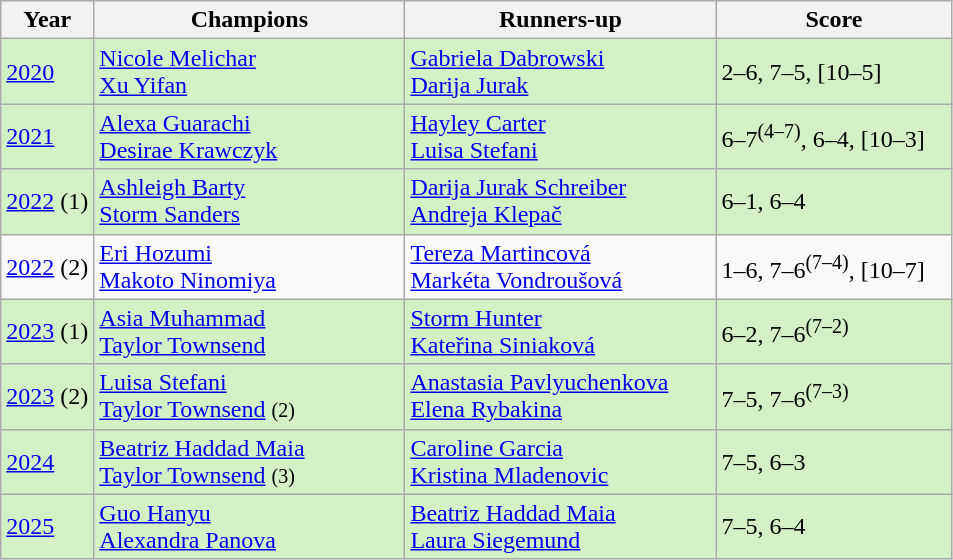<table class="wikitable">
<tr>
<th>Year</th>
<th style="width:200px">Champions</th>
<th style="width:200px">Runners-up</th>
<th style="width:150px" class="unsortable">Score</th>
</tr>
<tr bgcolor=#d4f1c5>
<td><a href='#'>2020</a></td>
<td> <a href='#'>Nicole Melichar</a> <br>  <a href='#'>Xu Yifan</a></td>
<td> <a href='#'>Gabriela Dabrowski</a> <br>  <a href='#'>Darija Jurak</a></td>
<td>2–6, 7–5, [10–5]</td>
</tr>
<tr bgcolor=#d4f1c5>
<td><a href='#'>2021</a></td>
<td> <a href='#'>Alexa Guarachi</a> <br>  <a href='#'>Desirae Krawczyk</a></td>
<td> <a href='#'>Hayley Carter</a> <br>  <a href='#'>Luisa Stefani</a></td>
<td>6–7<sup>(4–7)</sup>, 6–4, [10–3]</td>
</tr>
<tr bgcolor=#d4f1c5>
<td><a href='#'>2022</a> (1)</td>
<td> <a href='#'>Ashleigh Barty</a> <br>  <a href='#'>Storm Sanders</a></td>
<td> <a href='#'>Darija Jurak Schreiber</a> <br>  <a href='#'>Andreja Klepač</a></td>
<td>6–1, 6–4</td>
</tr>
<tr>
<td><a href='#'>2022</a> (2)</td>
<td> <a href='#'>Eri Hozumi</a> <br>  <a href='#'>Makoto Ninomiya</a></td>
<td> <a href='#'>Tereza Martincová</a> <br>  <a href='#'>Markéta Vondroušová</a></td>
<td>1–6, 7–6<sup>(7–4)</sup>, [10–7]</td>
</tr>
<tr bgcolor=#d4f1c5>
<td><a href='#'>2023</a> (1)</td>
<td> <a href='#'>Asia Muhammad</a> <br>  <a href='#'>Taylor Townsend</a></td>
<td> <a href='#'>Storm Hunter</a> <br>  <a href='#'>Kateřina Siniaková</a></td>
<td>6–2, 7–6<sup>(7–2)</sup></td>
</tr>
<tr bgcolor=#d4f1c5>
<td><a href='#'>2023</a> (2)</td>
<td> <a href='#'>Luisa Stefani</a> <br>  <a href='#'>Taylor Townsend</a> <small>(2)</small></td>
<td> <a href='#'>Anastasia Pavlyuchenkova</a> <br>  <a href='#'>Elena Rybakina</a></td>
<td>7–5, 7–6<sup>(7–3)</sup></td>
</tr>
<tr bgcolor=#d4f1c5>
<td><a href='#'>2024</a></td>
<td> <a href='#'>Beatriz Haddad Maia</a> <br>  <a href='#'>Taylor Townsend</a> <small>(3)</small></td>
<td> <a href='#'>Caroline Garcia</a> <br>  <a href='#'>Kristina Mladenovic</a></td>
<td>7–5, 6–3</td>
</tr>
<tr bgcolor=#d4f1c5>
<td><a href='#'>2025</a></td>
<td> <a href='#'>Guo Hanyu</a> <br>  <a href='#'>Alexandra Panova</a></td>
<td> <a href='#'>Beatriz Haddad Maia</a> <br>  <a href='#'>Laura Siegemund</a></td>
<td>7–5, 6–4</td>
</tr>
</table>
